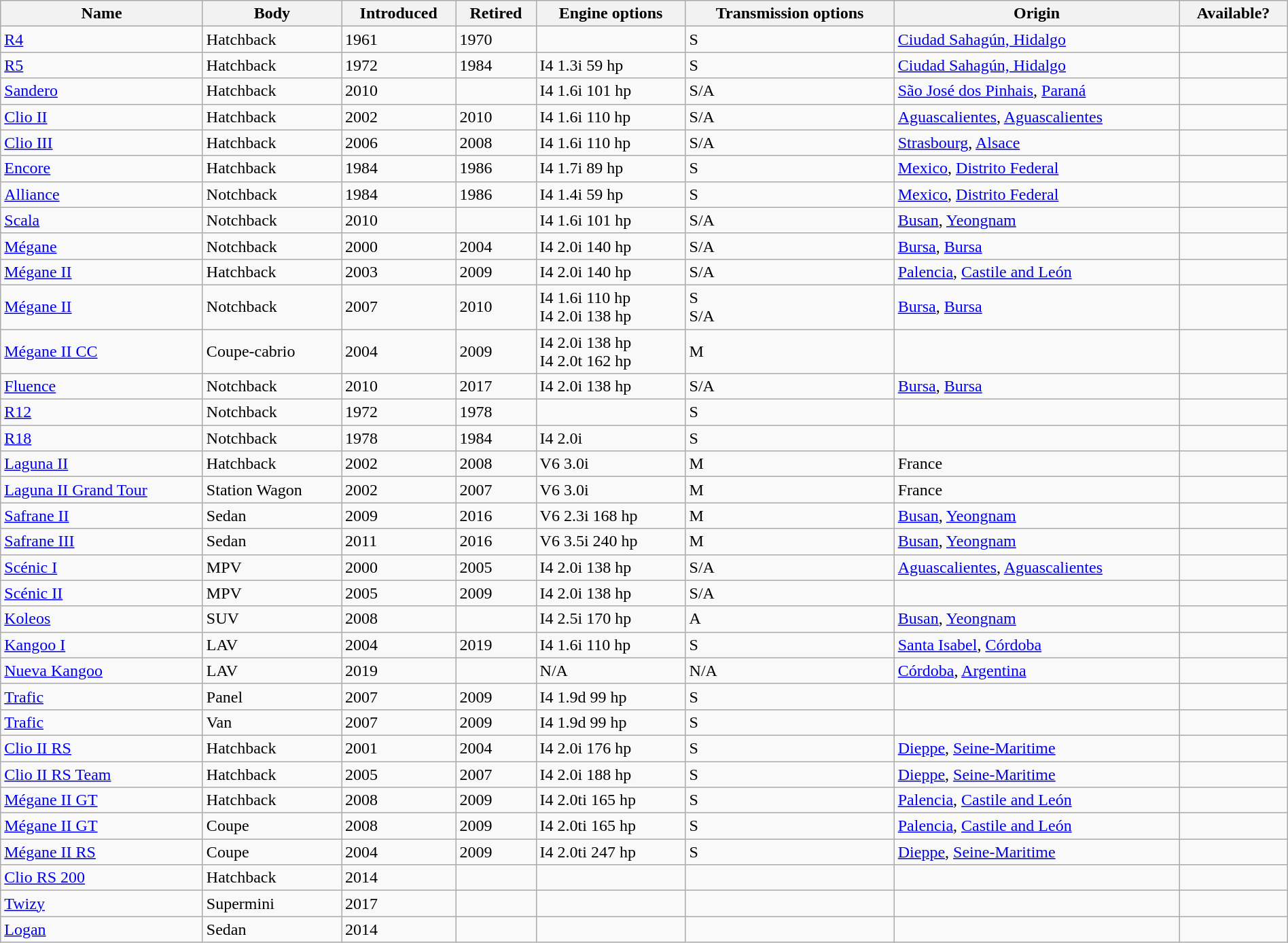<table class="wikitable sortable" style="width:100%;">
<tr>
<th>Name</th>
<th>Body</th>
<th>Introduced</th>
<th>Retired</th>
<th>Engine options</th>
<th>Transmission options</th>
<th>Origin</th>
<th>Available?</th>
</tr>
<tr>
<td><a href='#'>R4</a></td>
<td>Hatchback</td>
<td>1961</td>
<td>1970</td>
<td></td>
<td>S</td>
<td> <a href='#'>Ciudad Sahagún, Hidalgo</a></td>
<td></td>
</tr>
<tr>
<td><a href='#'>R5</a></td>
<td>Hatchback</td>
<td>1972</td>
<td>1984</td>
<td>I4 1.3i 59 hp</td>
<td>S</td>
<td> <a href='#'>Ciudad Sahagún, Hidalgo</a></td>
<td></td>
</tr>
<tr>
<td><a href='#'><span>Sandero</span></a></td>
<td>Hatchback</td>
<td>2010</td>
<td></td>
<td>I4 1.6i 101 hp</td>
<td>S/A</td>
<td> <a href='#'>São José dos Pinhais</a>, <a href='#'>Paraná</a></td>
<td></td>
</tr>
<tr>
<td><a href='#'>Clio II</a></td>
<td>Hatchback</td>
<td>2002</td>
<td>2010</td>
<td>I4 1.6i 110 hp</td>
<td>S/A</td>
<td> <a href='#'>Aguascalientes</a>, <a href='#'>Aguascalientes</a></td>
<td></td>
</tr>
<tr>
<td><a href='#'>Clio III</a></td>
<td>Hatchback</td>
<td>2006</td>
<td>2008</td>
<td>I4 1.6i 110 hp</td>
<td>S/A</td>
<td> <a href='#'>Strasbourg</a>, <a href='#'>Alsace</a></td>
<td></td>
</tr>
<tr>
<td><a href='#'><span>Encore</span></a></td>
<td>Hatchback</td>
<td>1984</td>
<td>1986</td>
<td>I4 1.7i 89 hp</td>
<td>S</td>
<td> <a href='#'>Mexico</a>, <a href='#'>Distrito Federal</a></td>
<td></td>
</tr>
<tr>
<td><a href='#'><span>Alliance</span></a></td>
<td>Notchback</td>
<td>1984</td>
<td>1986</td>
<td>I4 1.4i 59 hp</td>
<td>S</td>
<td> <a href='#'>Mexico</a>, <a href='#'>Distrito Federal</a></td>
<td></td>
</tr>
<tr>
<td><a href='#'><span>Scala</span></a></td>
<td>Notchback</td>
<td>2010</td>
<td></td>
<td>I4 1.6i 101 hp</td>
<td>S/A</td>
<td> <a href='#'>Busan</a>, <a href='#'>Yeongnam</a></td>
<td></td>
</tr>
<tr>
<td><a href='#'>Mégane</a></td>
<td>Notchback</td>
<td>2000</td>
<td>2004</td>
<td>I4 2.0i 140 hp</td>
<td>S/A</td>
<td> <a href='#'>Bursa</a>, <a href='#'>Bursa</a></td>
<td></td>
</tr>
<tr>
<td><a href='#'>Mégane II</a></td>
<td>Hatchback</td>
<td>2003</td>
<td>2009</td>
<td>I4 2.0i 140 hp</td>
<td>S/A</td>
<td> <a href='#'>Palencia</a>, <a href='#'>Castile and León</a></td>
<td></td>
</tr>
<tr>
<td><a href='#'>Mégane II</a></td>
<td>Notchback</td>
<td>2007</td>
<td>2010</td>
<td>I4 1.6i 110 hp<br>I4 2.0i 138 hp</td>
<td>S<br>S/A</td>
<td> <a href='#'>Bursa</a>, <a href='#'>Bursa</a></td>
<td></td>
</tr>
<tr>
<td><a href='#'>Mégane II CC</a></td>
<td>Coupe-cabrio</td>
<td>2004</td>
<td>2009</td>
<td>I4 2.0i 138 hp<br>I4 2.0t 162 hp</td>
<td>M</td>
<td></td>
<td></td>
</tr>
<tr>
<td><a href='#'>Fluence</a></td>
<td>Notchback</td>
<td>2010</td>
<td>2017</td>
<td>I4 2.0i 138 hp</td>
<td>S/A</td>
<td> <a href='#'>Bursa</a>, <a href='#'>Bursa</a></td>
<td></td>
</tr>
<tr>
<td><a href='#'>R12</a></td>
<td>Notchback</td>
<td>1972</td>
<td>1978</td>
<td></td>
<td>S</td>
<td></td>
<td></td>
</tr>
<tr>
<td><a href='#'>R18</a></td>
<td>Notchback</td>
<td>1978</td>
<td>1984</td>
<td>I4 2.0i</td>
<td>S</td>
<td></td>
<td></td>
</tr>
<tr>
<td><a href='#'>Laguna II</a></td>
<td>Hatchback</td>
<td>2002</td>
<td>2008</td>
<td>V6 3.0i</td>
<td>M</td>
<td>France</td>
<td></td>
</tr>
<tr>
<td><a href='#'>Laguna II Grand Tour</a></td>
<td>Station Wagon</td>
<td>2002</td>
<td>2007</td>
<td>V6 3.0i</td>
<td>M</td>
<td>France</td>
<td></td>
</tr>
<tr>
<td><a href='#'><span>Safrane II</span></a></td>
<td>Sedan</td>
<td>2009</td>
<td>2016</td>
<td>V6 2.3i 168 hp</td>
<td>M</td>
<td> <a href='#'>Busan</a>, <a href='#'>Yeongnam</a></td>
<td></td>
</tr>
<tr>
<td><a href='#'><span>Safrane III</span></a></td>
<td>Sedan</td>
<td>2011</td>
<td>2016</td>
<td>V6 3.5i 240 hp</td>
<td>M</td>
<td> <a href='#'>Busan</a>, <a href='#'>Yeongnam</a></td>
<td></td>
</tr>
<tr>
<td><a href='#'>Scénic I</a></td>
<td>MPV</td>
<td>2000</td>
<td>2005</td>
<td>I4 2.0i 138 hp</td>
<td>S/A</td>
<td> <a href='#'>Aguascalientes</a>, <a href='#'>Aguascalientes</a></td>
<td></td>
</tr>
<tr>
<td><a href='#'>Scénic II</a></td>
<td>MPV</td>
<td>2005</td>
<td>2009</td>
<td>I4 2.0i 138 hp</td>
<td>S/A</td>
<td></td>
<td></td>
</tr>
<tr>
<td><a href='#'>Koleos</a></td>
<td>SUV</td>
<td>2008</td>
<td></td>
<td>I4 2.5i 170 hp</td>
<td>A</td>
<td> <a href='#'>Busan</a>, <a href='#'>Yeongnam</a></td>
<td></td>
</tr>
<tr>
<td><a href='#'>Kangoo I</a></td>
<td>LAV</td>
<td>2004</td>
<td>2019</td>
<td>I4 1.6i 110 hp</td>
<td>S</td>
<td> <a href='#'>Santa Isabel</a>, <a href='#'>Córdoba</a></td>
<td></td>
</tr>
<tr>
<td><a href='#'>Nueva Kangoo</a></td>
<td>LAV</td>
<td>2019</td>
<td></td>
<td>N/A</td>
<td>N/A</td>
<td> <a href='#'>Córdoba</a>, <a href='#'>Argentina</a></td>
<td></td>
</tr>
<tr>
<td><a href='#'>Trafic</a></td>
<td>Panel</td>
<td>2007</td>
<td>2009</td>
<td>I4 1.9d 99 hp</td>
<td>S</td>
<td></td>
<td></td>
</tr>
<tr>
<td><a href='#'>Trafic</a></td>
<td>Van</td>
<td>2007</td>
<td>2009</td>
<td>I4 1.9d 99 hp</td>
<td>S</td>
<td></td>
<td></td>
</tr>
<tr>
<td><a href='#'>Clio II RS</a></td>
<td>Hatchback</td>
<td>2001</td>
<td>2004</td>
<td>I4 2.0i 176 hp</td>
<td>S</td>
<td> <a href='#'>Dieppe</a>, <a href='#'>Seine-Maritime</a></td>
<td></td>
</tr>
<tr>
<td><a href='#'>Clio II RS Team</a></td>
<td>Hatchback</td>
<td>2005</td>
<td>2007</td>
<td>I4 2.0i 188 hp</td>
<td>S</td>
<td> <a href='#'>Dieppe</a>, <a href='#'>Seine-Maritime</a></td>
<td></td>
</tr>
<tr>
<td><a href='#'>Mégane II GT</a></td>
<td>Hatchback</td>
<td>2008</td>
<td>2009</td>
<td>I4 2.0ti 165 hp</td>
<td>S</td>
<td> <a href='#'>Palencia</a>, <a href='#'>Castile and León</a></td>
<td></td>
</tr>
<tr>
<td><a href='#'>Mégane II GT</a></td>
<td>Coupe</td>
<td>2008</td>
<td>2009</td>
<td>I4 2.0ti 165 hp</td>
<td>S</td>
<td> <a href='#'>Palencia</a>, <a href='#'>Castile and León</a></td>
<td></td>
</tr>
<tr>
<td><a href='#'>Mégane II RS</a></td>
<td>Coupe</td>
<td>2004</td>
<td>2009</td>
<td>I4 2.0ti 247 hp</td>
<td>S</td>
<td> <a href='#'>Dieppe</a>, <a href='#'>Seine-Maritime</a></td>
<td></td>
</tr>
<tr>
<td><a href='#'>Clio RS 200</a></td>
<td>Hatchback</td>
<td>2014</td>
<td></td>
<td></td>
<td></td>
<td></td>
<td></td>
</tr>
<tr>
<td><a href='#'>Twizy</a></td>
<td>Supermini</td>
<td>2017</td>
<td></td>
<td></td>
<td></td>
<td></td>
<td></td>
</tr>
<tr>
<td><a href='#'>Logan</a></td>
<td>Sedan</td>
<td>2014</td>
<td></td>
<td></td>
<td></td>
<td></td>
<td></td>
</tr>
</table>
